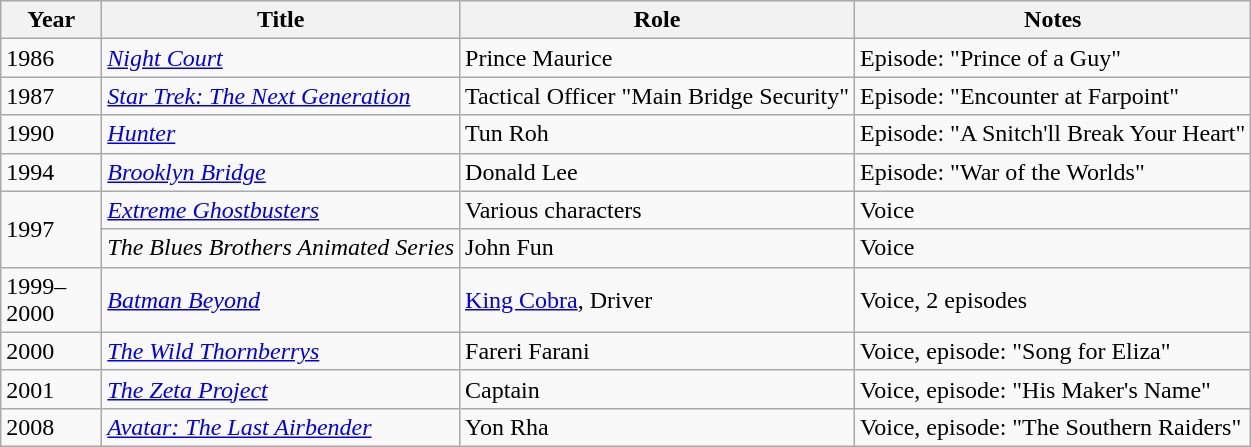<table class="wikitable sortable">
<tr>
<th width="60px">Year</th>
<th>Title</th>
<th>Role</th>
<th class="unsortable">Notes</th>
</tr>
<tr>
<td>1986</td>
<td><em><a href='#'>Night Court</a></em></td>
<td>Prince Maurice</td>
<td>Episode: "Prince of a Guy"</td>
</tr>
<tr>
<td>1987</td>
<td><em><a href='#'>Star Trek: The Next Generation</a></em></td>
<td>Tactical Officer "Main Bridge Security"</td>
<td>Episode: "Encounter at Farpoint"</td>
</tr>
<tr>
<td>1990</td>
<td><em><a href='#'>Hunter</a></em></td>
<td>Tun Roh</td>
<td>Episode: "A Snitch'll Break Your Heart"</td>
</tr>
<tr>
<td>1994</td>
<td><em><a href='#'>Brooklyn Bridge</a></em></td>
<td>Donald Lee</td>
<td>Episode: "War of the Worlds"</td>
</tr>
<tr>
<td rowspan="2">1997</td>
<td><em><a href='#'>Extreme Ghostbusters</a></em></td>
<td>Various characters</td>
<td>Voice</td>
</tr>
<tr>
<td><em>The Blues Brothers Animated Series</em></td>
<td>John Fun</td>
<td>Voice</td>
</tr>
<tr>
<td>1999–2000</td>
<td><em><a href='#'>Batman Beyond</a></em></td>
<td><a href='#'>King Cobra</a>, Driver</td>
<td>Voice, 2 episodes</td>
</tr>
<tr>
<td>2000</td>
<td><em><a href='#'>The Wild Thornberrys</a></em></td>
<td>Fareri Farani</td>
<td>Voice, episode: "Song for Eliza"</td>
</tr>
<tr>
<td>2001</td>
<td><em><a href='#'>The Zeta Project</a></em></td>
<td>Captain</td>
<td>Voice, episode: "His Maker's Name"</td>
</tr>
<tr>
<td>2008</td>
<td><em><a href='#'>Avatar: The Last Airbender</a></em></td>
<td>Yon Rha</td>
<td>Voice, episode: "The Southern Raiders"</td>
</tr>
</table>
